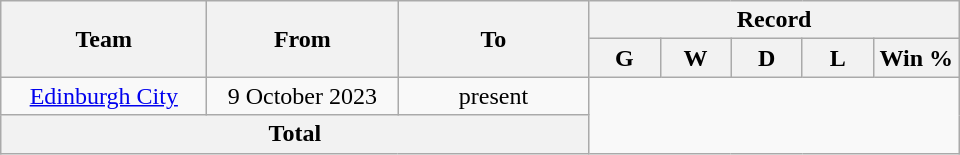<table class="wikitable" style="text-align: center">
<tr>
<th rowspan="2!" style="width:130px;">Team</th>
<th rowspan="2!" style="width:120px;">From</th>
<th rowspan="2!" style="width:120px;">To</th>
<th colspan=5>Record</th>
</tr>
<tr>
<th width=40>G</th>
<th width=40>W</th>
<th width=40>D</th>
<th width=40>L</th>
<th width=50>Win %</th>
</tr>
<tr>
<td align=center><a href='#'>Edinburgh City</a></td>
<td align=center>9 October 2023</td>
<td align=center>present<br></td>
</tr>
<tr>
<th colspan=3>Total<br></th>
</tr>
</table>
